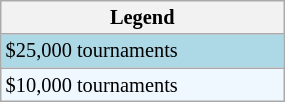<table class="wikitable"  style="font-size:85%; width:15%;">
<tr>
<th>Legend</th>
</tr>
<tr style="background:lightblue;">
<td>$25,000 tournaments</td>
</tr>
<tr style="background:#f0f8ff;">
<td>$10,000 tournaments</td>
</tr>
</table>
